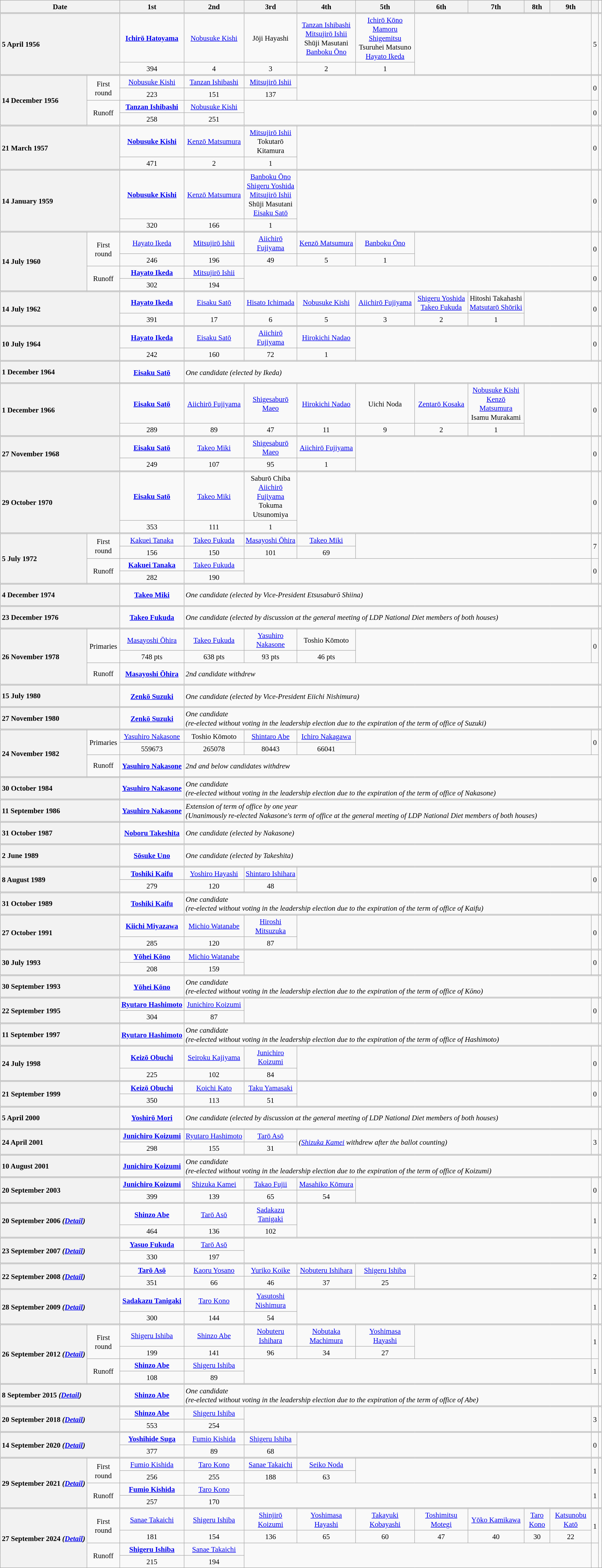<table class="wikitable" style="font-size:95%; text-align:center; line-height:1.25em; margin-right:0px;">
<tr>
<th colspan="2">Date</th>
<th>1st</th>
<th>2nd</th>
<th>3rd</th>
<th>4th</th>
<th>5th</th>
<th>6th</th>
<th>7th</th>
<th>8th</th>
<th>9th</th>
<th></th>
</tr>
<tr style="border-top:double #aaaaaa;">
<th colspan="2" rowspan="2" style="text-align:left;">5 April 1956</th>
<td><strong><a href='#'>Ichirō Hatoyama</a></strong></td>
<td><a href='#'>Nobusuke Kishi</a></td>
<td>Jōji Hayashi</td>
<td style="white-space:nowrap;"><a href='#'>Tanzan Ishibashi</a><br><a href='#'>Mitsujirō Ishii</a><br>Shūji Masutani<br><a href='#'>Banboku Ōno</a></td>
<td><a href='#'>Ichirō Kōno</a><br><a href='#'>Mamoru Shigemitsu</a><br>Tsuruhei Matsuno<br><a href='#'>Hayato Ikeda</a></td>
<td colspan="4" rowspan="2"></td>
<td rowspan="2">5</td>
</tr>
<tr>
<td>394</td>
<td>4</td>
<td>3</td>
<td>2</td>
<td>1</td>
</tr>
<tr style="border-top:double #aaaaaa;">
<th rowspan="4" style="white-space:nowrap; text-align:left;">14 December 1956</th>
<td rowspan="2">First round</td>
<td><a href='#'>Nobusuke Kishi</a></td>
<td><a href='#'>Tanzan Ishibashi</a></td>
<td style="white-space:nowrap;"><a href='#'>Mitsujirō Ishii</a></td>
<td colspan="6" rowspan="2"></td>
<td rowspan="2">0</td>
</tr>
<tr>
<td>223</td>
<td>151</td>
<td>137</td>
</tr>
<tr>
<td rowspan="2">Runoff</td>
<td><strong><a href='#'>Tanzan Ishibashi</a></strong></td>
<td><a href='#'>Nobusuke Kishi</a></td>
<td colspan="7" rowspan="2"></td>
<td rowspan="2">0</td>
</tr>
<tr>
<td>258</td>
<td>251</td>
</tr>
<tr style="border-top:double #aaaaaa;">
<th colspan="2" rowspan="2" style="text-align:left;">21 March 1957</th>
<td><strong><a href='#'>Nobusuke Kishi</a></strong></td>
<td><a href='#'>Kenzō Matsumura</a></td>
<td><a href='#'>Mitsujirō Ishii</a><br>Tokutarō Kitamura</td>
<td colspan="6" rowspan="2"></td>
<td rowspan="2">0</td>
</tr>
<tr>
<td>471</td>
<td>2</td>
<td>1</td>
</tr>
<tr style="border-top:double #aaaaaa;">
<th colspan="2" rowspan="2" style="text-align:left;">14 January 1959</th>
<td><strong><a href='#'>Nobusuke Kishi</a></strong></td>
<td><a href='#'>Kenzō Matsumura</a></td>
<td><a href='#'>Banboku Ōno</a><br><a href='#'>Shigeru Yoshida</a><br><a href='#'>Mitsujirō Ishii</a><br>Shūji Masutani<br><a href='#'>Eisaku Satō</a></td>
<td colspan="6" rowspan="2"></td>
<td rowspan="2">0</td>
</tr>
<tr>
<td>320</td>
<td>166</td>
<td>1</td>
</tr>
<tr style="border-top:double #aaaaaa;">
<th rowspan="4" style="text-align:left;">14 July 1960</th>
<td rowspan="2">First round</td>
<td><a href='#'>Hayato Ikeda</a></td>
<td><a href='#'>Mitsujirō Ishii</a></td>
<td><a href='#'>Aiichirō Fujiyama</a></td>
<td><a href='#'>Kenzō Matsumura</a></td>
<td><a href='#'>Banboku Ōno</a></td>
<td colspan="4" rowspan="2"></td>
<td rowspan="2">0</td>
</tr>
<tr>
<td>246</td>
<td>196</td>
<td>49</td>
<td>5</td>
<td>1</td>
</tr>
<tr>
<td rowspan="2">Runoff</td>
<td><strong><a href='#'>Hayato Ikeda</a></strong></td>
<td><a href='#'>Mitsujirō Ishii</a></td>
<td colspan="7" rowspan="2"></td>
<td rowspan="2">0</td>
</tr>
<tr>
<td>302</td>
<td>194</td>
</tr>
<tr style="border-top:double #aaaaaa;">
<th colspan="2" rowspan="2" style="text-align:left;">14 July 1962</th>
<td><strong><a href='#'>Hayato Ikeda</a></strong></td>
<td><a href='#'>Eisaku Satō</a></td>
<td><a href='#'>Hisato Ichimada</a></td>
<td><a href='#'>Nobusuke Kishi</a></td>
<td style="white-space:nowrap;"><a href='#'>Aiichirō Fujiyama</a></td>
<td><a href='#'>Shigeru Yoshida</a><br><a href='#'>Takeo Fukuda</a></td>
<td style="white-space:nowrap;">Hitoshi Takahashi<br><a href='#'>Matsutarō Shōriki</a></td>
<td colspan="2" rowspan="2"></td>
<td rowspan="2">0</td>
</tr>
<tr>
<td>391</td>
<td>17</td>
<td>6</td>
<td>5</td>
<td>3</td>
<td>2</td>
<td>1</td>
</tr>
<tr style="border-top:double #aaaaaa;">
<th colspan="2" rowspan="2" style="text-align:left;">10 July 1964</th>
<td><strong><a href='#'>Hayato Ikeda</a></strong></td>
<td><a href='#'>Eisaku Satō</a></td>
<td><a href='#'>Aiichirō Fujiyama</a></td>
<td><a href='#'>Hirokichi Nadao</a></td>
<td colspan="5" rowspan="2"></td>
<td rowspan="2">0</td>
</tr>
<tr>
<td>242</td>
<td>160</td>
<td>72</td>
<td>1</td>
</tr>
<tr style="border-top:double #aaaaaa;">
<th colspan="2" style="line-height:2.5em; text-align:left;">1 December 1964</th>
<td><strong><a href='#'>Eisaku Satō</a></strong></td>
<td colspan="9" style="text-align:left;"><em>One candidate (elected by Ikeda)</em></td>
</tr>
<tr style="border-top:double #aaaaaa;">
<th colspan="2" rowspan="2" style="text-align:left;">1 December 1966</th>
<td><strong><a href='#'>Eisaku Satō</a></strong></td>
<td><a href='#'>Aiichirō Fujiyama</a></td>
<td><a href='#'>Shigesaburō Maeo</a></td>
<td><a href='#'>Hirokichi Nadao</a></td>
<td>Uichi Noda</td>
<td style="white-space:nowrap;"><a href='#'>Zentarō Kosaka</a></td>
<td><a href='#'>Nobusuke Kishi</a><br><a href='#'>Kenzō Matsumura</a><br>Isamu Murakami</td>
<td colspan="2" rowspan="2"></td>
<td rowspan="2">0</td>
</tr>
<tr>
<td>289</td>
<td>89</td>
<td>47</td>
<td>11</td>
<td>9</td>
<td>2</td>
<td>1</td>
</tr>
<tr style="border-top:double #aaaaaa;">
<th colspan="2" rowspan="2" style="text-align:left;">27 November 1968</th>
<td><strong><a href='#'>Eisaku Satō</a></strong></td>
<td><a href='#'>Takeo Miki</a></td>
<td><a href='#'>Shigesaburō Maeo</a></td>
<td><a href='#'>Aiichirō Fujiyama</a></td>
<td colspan="5" rowspan="2"></td>
<td rowspan="2">0</td>
</tr>
<tr>
<td>249</td>
<td>107</td>
<td>95</td>
<td>1</td>
</tr>
<tr style="border-top:double #aaaaaa;">
<th colspan="2" rowspan="2" style="text-align:left;">29 October 1970</th>
<td><strong><a href='#'>Eisaku Satō</a></strong></td>
<td><a href='#'>Takeo Miki</a></td>
<td>Saburō Chiba<br><a href='#'>Aiichirō Fujiyama</a><br>Tokuma Utsunomiya</td>
<td colspan="6" rowspan="2"></td>
<td rowspan="2">0</td>
</tr>
<tr>
<td>353</td>
<td>111</td>
<td>1</td>
</tr>
<tr style="border-top:double #aaaaaa;">
<th rowspan="4" style="text-align:left;">5 July 1972</th>
<td rowspan="2">First round</td>
<td><a href='#'>Kakuei Tanaka</a></td>
<td><a href='#'>Takeo Fukuda</a></td>
<td><a href='#'>Masayoshi Ōhira</a></td>
<td><a href='#'>Takeo Miki</a></td>
<td colspan="5" rowspan="2"></td>
<td rowspan="2">7</td>
</tr>
<tr>
<td>156</td>
<td>150</td>
<td>101</td>
<td>69</td>
</tr>
<tr>
<td rowspan="2">Runoff</td>
<td><strong><a href='#'>Kakuei Tanaka</a></strong></td>
<td><a href='#'>Takeo Fukuda</a></td>
<td colspan="7" rowspan="2"></td>
<td rowspan="2">0</td>
</tr>
<tr>
<td>282</td>
<td>190</td>
</tr>
<tr style="border-top:double #aaaaaa;">
<th colspan="2" style="line-height:2.5em; text-align:left;">4 December 1974</th>
<td><strong><a href='#'>Takeo Miki</a></strong></td>
<td colspan="9" style="text-align:left;"><em>One candidate (elected by Vice-President Etsusaburō Shiina)</em></td>
</tr>
<tr style="border-top:double #aaaaaa;">
<th colspan="2" style="line-height:2.5em; text-align:left;">23 December 1976</th>
<td><strong><a href='#'>Takeo Fukuda</a></strong></td>
<td colspan="9" style="text-align:left;"><em>One candidate (elected by discussion at the general meeting of LDP National Diet members of both houses)</em></td>
</tr>
<tr style="border-top:double #aaaaaa;">
<th rowspan="3" style="text-align:left;">26 November 1978</th>
<td rowspan="2">Primaries<br></td>
<td><a href='#'>Masayoshi Ōhira</a></td>
<td><a href='#'>Takeo Fukuda</a></td>
<td><a href='#'>Yasuhiro Nakasone</a></td>
<td>Toshio Kōmoto</td>
<td colspan="5" rowspan="2"></td>
<td rowspan="2">0</td>
</tr>
<tr>
<td>748 pts</td>
<td>638 pts</td>
<td>93 pts</td>
<td>46 pts</td>
</tr>
<tr>
<td style="line-height:2.5em;">Runoff</td>
<td><strong><a href='#'>Masayoshi Ōhira</a></strong></td>
<td colspan="9" style="text-align:left;"><em>2nd candidate withdrew</em></td>
</tr>
<tr style="border-top:double #aaaaaa;">
<th colspan="2" style="line-height:2.5em; text-align:left;">15 July 1980</th>
<td><strong><a href='#'>Zenkō Suzuki</a></strong></td>
<td colspan="9" style="text-align:left;"><em>One candidate (elected by Vice-President Eiichi Nishimura)</em></td>
</tr>
<tr style="border-top:double #aaaaaa;">
<th colspan="2" style="line-height:2.5em; text-align:left;">27 November 1980</th>
<td><strong><a href='#'>Zenkō Suzuki</a></strong></td>
<td colspan="9" style="text-align:left;"><em>One candidate</em><br><em>(re-elected without voting in the leadership election due to the expiration of the term of office of Suzuki)</em></td>
</tr>
<tr style="border-top:double #aaaaaa;">
<th rowspan="3" style="text-align:left;">24 November 1982</th>
<td rowspan="2">Primaries<br></td>
<td style="white-space:nowrap;"><a href='#'>Yasuhiro Nakasone</a></td>
<td>Toshio Kōmoto</td>
<td><a href='#'>Shintaro Abe</a></td>
<td><a href='#'>Ichiro Nakagawa</a></td>
<td colspan="5" rowspan="2"></td>
<td rowspan="2">0</td>
</tr>
<tr>
<td>559673</td>
<td>265078</td>
<td>80443</td>
<td>66041</td>
</tr>
<tr>
<td style="line-height:2.5em;">Runoff</td>
<td><strong><a href='#'>Yasuhiro Nakasone</a></strong></td>
<td colspan="9" style="text-align:left;"><em>2nd and below candidates withdrew</em></td>
</tr>
<tr style="border-top:double #aaaaaa;">
<th colspan="2" style="line-height:2.5em; text-align:left;">30 October 1984</th>
<td><strong><a href='#'>Yasuhiro Nakasone</a></strong></td>
<td colspan="9" style="text-align:left;"><em>One candidate</em><br><em>(re-elected without voting in the leadership election due to the expiration of the term of office of Nakasone)</em></td>
</tr>
<tr style="border-top:double #aaaaaa;">
<th colspan="2" style="line-height:2.5em; text-align:left;">11 September 1986</th>
<td><strong><a href='#'>Yasuhiro Nakasone</a></strong></td>
<td colspan="9" style="text-align:left;"><em>Extension of term of office by one year</em><br><em>(Unanimously re-elected Nakasone's term of office at the general meeting of LDP National Diet members of both houses)</em></td>
</tr>
<tr style="border-top:double #aaaaaa;">
<th colspan="2" style="line-height:2.5em; text-align:left;">31 October 1987</th>
<td><strong><a href='#'>Noboru Takeshita</a></strong></td>
<td colspan="9" style="text-align:left;"><em>One candidate (elected by Nakasone)</em></td>
</tr>
<tr style="border-top:double #aaaaaa;">
<th colspan="2" style="line-height:2.5em; text-align:left;">2 June 1989</th>
<td><strong><a href='#'>Sōsuke Uno</a></strong></td>
<td colspan="9" style="text-align:left;"><em>One candidate (elected by Takeshita)</em></td>
</tr>
<tr style="border-top:double #aaaaaa;">
<th colspan="2" rowspan="2" style="text-align:left;">8 August 1989</th>
<td><strong><a href='#'>Toshiki Kaifu</a></strong></td>
<td><a href='#'>Yoshiro Hayashi</a></td>
<td><a href='#'>Shintaro Ishihara</a></td>
<td colspan="6" rowspan="2"></td>
<td rowspan="2">0</td>
</tr>
<tr>
<td>279</td>
<td>120</td>
<td>48</td>
</tr>
<tr style="border-top:double #aaaaaa;">
<th colspan="2" style="line-height:2.5em; text-align:left;">31 October 1989</th>
<td><strong><a href='#'>Toshiki Kaifu</a></strong></td>
<td colspan="9" style="text-align:left;"><em>One candidate</em><br><em>(re-elected without voting in the leadership election due to the expiration of the term of office of Kaifu)</em></td>
</tr>
<tr style="border-top:double #aaaaaa;">
<th colspan="2" rowspan="2" style="text-align:left;">27 October 1991</th>
<td><strong><a href='#'>Kiichi Miyazawa</a></strong></td>
<td><a href='#'>Michio Watanabe</a></td>
<td><a href='#'>Hiroshi Mitsuzuka</a></td>
<td colspan="6" rowspan="2"></td>
<td rowspan="2">0</td>
</tr>
<tr>
<td>285</td>
<td>120</td>
<td>87</td>
</tr>
<tr style="border-top:double #aaaaaa;">
<th colspan="2" rowspan="2" style="text-align:left;">30 July 1993</th>
<td><strong><a href='#'>Yōhei Kōno</a></strong></td>
<td><a href='#'>Michio Watanabe</a></td>
<td colspan="7" rowspan="2"></td>
<td rowspan="2">0</td>
</tr>
<tr>
<td>208</td>
<td>159</td>
</tr>
<tr style="border-top:double #aaaaaa;">
<th colspan="2" style="line-height:2.5em; text-align:left;">30 September 1993</th>
<td><strong><a href='#'>Yōhei Kōno</a></strong></td>
<td colspan="9" style="text-align:left;"><em>One candidate</em><br><em>(re-elected without voting in the leadership election due to the expiration of the term of office of Kōno)</em></td>
</tr>
<tr style="border-top:double #aaaaaa;">
<th colspan="2" rowspan="2" style="text-align:left;">22 September 1995</th>
<td style="white-space:nowrap;"><strong><a href='#'>Ryutaro Hashimoto</a></strong></td>
<td style="white-space:nowrap;"><a href='#'>Junichiro Koizumi</a></td>
<td colspan="7" rowspan="2"></td>
<td rowspan="2">0</td>
</tr>
<tr>
<td>304</td>
<td>87</td>
</tr>
<tr style="border-top:double #aaaaaa;">
<th colspan="2" style="line-height:2.5em; text-align:left;">11 September 1997</th>
<td><strong><a href='#'>Ryutaro Hashimoto</a></strong></td>
<td colspan="9" style="text-align:left;"><em>One candidate</em><br><em>(re-elected without voting in the leadership election due to the expiration of the term of office of Hashimoto)</em></td>
<td></td>
</tr>
<tr style="border-top:double #aaaaaa;">
<th colspan="2" rowspan="2" style="text-align:left;">24 July 1998</th>
<td><strong><a href='#'>Keizō Obuchi</a></strong></td>
<td><a href='#'>Seiroku Kajiyama</a></td>
<td><a href='#'>Junichiro Koizumi</a></td>
<td colspan="6" rowspan="2"></td>
<td rowspan="2">0</td>
</tr>
<tr>
<td>225</td>
<td>102</td>
<td>84</td>
</tr>
<tr style="border-top:double #aaaaaa;">
<th colspan="2" rowspan="2" style="text-align:left;">21 September 1999</th>
<td><strong><a href='#'>Keizō Obuchi</a></strong></td>
<td><a href='#'>Koichi Kato</a></td>
<td><a href='#'>Taku Yamasaki</a></td>
<td colspan="6" rowspan="2"></td>
<td rowspan="2">0</td>
</tr>
<tr>
<td>350</td>
<td>113</td>
<td>51</td>
</tr>
<tr style="border-top:double #aaaaaa;">
<th colspan="2" style="line-height:2.5em; text-align:left;">5 April 2000</th>
<td><strong><a href='#'>Yoshirō Mori</a></strong></td>
<td colspan="9" style="text-align:left;"><em>One candidate (elected by discussion at the general meeting of LDP National Diet members of both houses)</em></td>
</tr>
<tr style="border-top:double #aaaaaa;">
<th colspan="2" rowspan="2" style="text-align:left;">24 April 2001</th>
<td style="white-space:nowrap;"><strong><a href='#'>Junichiro Koizumi</a></strong></td>
<td style="white-space:nowrap;"><a href='#'>Ryutaro Hashimoto</a></td>
<td><a href='#'>Tarō Asō</a></td>
<td colspan="6" rowspan="2" style="text-align:left;"><em>(<a href='#'>Shizuka Kamei</a> withdrew after the ballot counting)</em></td>
<td rowspan="2">3</td>
</tr>
<tr>
<td>298</td>
<td>155</td>
<td>31</td>
</tr>
<tr style="border-top:double #aaaaaa;">
<th colspan="2" style="line-height:2.5em; text-align:left;">10 August 2001</th>
<td><strong><a href='#'>Junichiro Koizumi</a></strong></td>
<td colspan="9" style="text-align:left;"><em>One candidate</em><br><em>(re-elected without voting in the leadership election due to the expiration of the term of office of Koizumi)</em></td>
</tr>
<tr style="border-top:double #aaaaaa;">
<th colspan="2" rowspan="2" style="text-align:left;">20 September 2003</th>
<td><strong><a href='#'>Junichiro Koizumi</a></strong></td>
<td><a href='#'>Shizuka Kamei</a></td>
<td><a href='#'>Takao Fujii</a></td>
<td><a href='#'>Masahiko Kōmura</a></td>
<td colspan="5" rowspan="2"></td>
<td rowspan="2">0</td>
</tr>
<tr>
<td>399</td>
<td>139</td>
<td>65</td>
<td>54</td>
</tr>
<tr style="border-top:double #aaaaaa;">
<th colspan="2" rowspan="2" style="text-align:left;">20 September 2006 <em>(<a href='#'>Detail</a>)</em></th>
<td><strong><a href='#'>Shinzo Abe</a></strong></td>
<td><a href='#'>Tarō Asō</a></td>
<td><a href='#'>Sadakazu Tanigaki</a></td>
<td colspan="6" rowspan="2"></td>
<td rowspan="2">1</td>
</tr>
<tr>
<td>464</td>
<td>136</td>
<td>102</td>
</tr>
<tr style="border-top:double #aaaaaa;">
<th colspan="2" rowspan="2" style="text-align:left;">23 September 2007 <em>(<a href='#'>Detail</a>)</em></th>
<td><strong><a href='#'>Yasuo Fukuda</a></strong></td>
<td><a href='#'>Tarō Asō</a></td>
<td colspan="7" rowspan="2"></td>
<td rowspan="2">1</td>
</tr>
<tr>
<td>330</td>
<td>197</td>
</tr>
<tr style="border-top:double #aaaaaa;">
<th colspan="2" rowspan="2" style="text-align:left;">22 September 2008 <em>(<a href='#'>Detail</a>)</em></th>
<td><strong><a href='#'>Tarō Asō</a></strong></td>
<td><a href='#'>Kaoru Yosano</a></td>
<td><a href='#'>Yuriko Koike</a></td>
<td><a href='#'>Nobuteru Ishihara</a></td>
<td><a href='#'>Shigeru Ishiba</a></td>
<td colspan="4" rowspan="2"></td>
<td rowspan="2">2</td>
</tr>
<tr>
<td>351</td>
<td>66</td>
<td>46</td>
<td>37</td>
<td>25</td>
</tr>
<tr style="border-top:double #aaaaaa;">
<th colspan="2" rowspan="2" style="text-align:left;">28 September 2009 <em>(<a href='#'>Detail</a>)</em></th>
<td><strong><a href='#'>Sadakazu Tanigaki</a></strong></td>
<td><a href='#'>Taro Kono</a></td>
<td><a href='#'>Yasutoshi Nishimura</a></td>
<td colspan="6" rowspan="2"></td>
<td rowspan="2">1</td>
</tr>
<tr>
<td>300</td>
<td>144</td>
<td>54</td>
</tr>
<tr style="border-top:double #aaaaaa;">
<th rowspan="4" style="white-space:nowrap; text-align:left;">26 September 2012 <em>(<a href='#'>Detail</a>)</em></th>
<td rowspan="2">First round</td>
<td><a href='#'>Shigeru Ishiba</a></td>
<td><a href='#'>Shinzo Abe</a></td>
<td><a href='#'>Nobuteru Ishihara</a></td>
<td><a href='#'>Nobutaka Machimura</a></td>
<td><a href='#'>Yoshimasa Hayashi</a></td>
<td colspan="4" rowspan="2"></td>
<td rowspan="2">1</td>
</tr>
<tr>
<td>199</td>
<td>141</td>
<td>96</td>
<td>34</td>
<td>27</td>
</tr>
<tr>
<td rowspan="2">Runoff</td>
<td><strong><a href='#'>Shinzo Abe</a></strong></td>
<td><a href='#'>Shigeru Ishiba</a></td>
<td colspan="7" rowspan="2"></td>
<td rowspan="2">1</td>
</tr>
<tr>
<td>108</td>
<td>89</td>
</tr>
<tr style="border-top:double #aaaaaa;">
<th colspan="2" style="line-height:2.5em; text-align:left;">8 September 2015 <em>(<a href='#'>Detail</a>)</em></th>
<td><strong><a href='#'>Shinzo Abe</a></strong></td>
<td colspan="9" style="text-align:left;"><em>One candidate</em><br><em>(re-elected without voting in the leadership election due to the expiration of the term of office of Abe)</em></td>
</tr>
<tr style="border-top:double #aaaaaa;">
<th colspan="2" rowspan="2" style="text-align:left;">20 September 2018 <em>(<a href='#'>Detail</a>)</em></th>
<td><strong><a href='#'>Shinzo Abe</a></strong></td>
<td><a href='#'>Shigeru Ishiba</a></td>
<td colspan="7" rowspan="2"></td>
<td rowspan="2">3</td>
</tr>
<tr>
<td>553</td>
<td>254</td>
</tr>
<tr style="border-top:double #aaaaaa;">
<th colspan="2" rowspan="2" style="text-align:left;">14 September 2020 <em>(<a href='#'>Detail</a>)</em></th>
<td><strong><a href='#'>Yoshihide Suga</a></strong></td>
<td><a href='#'>Fumio Kishida</a></td>
<td><a href='#'>Shigeru Ishiba</a></td>
<td colspan="6" rowspan="2"></td>
<td rowspan="2">0</td>
</tr>
<tr>
<td>377</td>
<td>89</td>
<td>68</td>
</tr>
<tr style="border-top:double #aaaaaa;">
<th rowspan="4" style="white-space:nowrap; text-align:left;">29 September 2021 <em>(<a href='#'>Detail</a>)</em></th>
<td rowspan="2">First round</td>
<td><a href='#'>Fumio Kishida</a></td>
<td><a href='#'>Taro Kono</a></td>
<td><a href='#'>Sanae Takaichi</a></td>
<td><a href='#'>Seiko Noda</a></td>
<td colspan="5" rowspan="2"></td>
<td rowspan="2">1</td>
</tr>
<tr>
<td>256</td>
<td>255</td>
<td>188</td>
<td>63</td>
</tr>
<tr>
<td rowspan="2">Runoff</td>
<td><strong><a href='#'>Fumio Kishida</a></strong></td>
<td><a href='#'>Taro Kono</a></td>
<td colspan="7" rowspan="2"></td>
<td rowspan="2">1</td>
</tr>
<tr>
<td>257</td>
<td>170</td>
</tr>
<tr style="border-top:double #aaaaaa;">
<th rowspan="4" style="white-space:nowrap; text-align:left;">27 September 2024 <em>(<a href='#'>Detail</a>)</em></th>
<td rowspan="2">First round</td>
<td><a href='#'>Sanae Takaichi</a></td>
<td><a href='#'>Shigeru Ishiba</a></td>
<td><a href='#'>Shinjirō Koizumi</a></td>
<td><a href='#'>Yoshimasa Hayashi</a></td>
<td><a href='#'>Takayuki Kobayashi</a></td>
<td><a href='#'>Toshimitsu Motegi</a></td>
<td><a href='#'>Yōko Kamikawa</a></td>
<td><a href='#'>Taro Kono</a></td>
<td><a href='#'>Katsunobu Katō</a></td>
<td rowspan="2">1</td>
</tr>
<tr>
<td>181</td>
<td>154</td>
<td>136</td>
<td>65</td>
<td>60</td>
<td>47</td>
<td>40</td>
<td>30</td>
<td>22</td>
</tr>
<tr>
<td rowspan="2">Runoff</td>
<td><strong><a href='#'>Shigeru Ishiba</a></strong></td>
<td><a href='#'>Sanae Takaichi</a></td>
<td colspan="7" rowspan="2"></td>
<td rowspan="2"></td>
</tr>
<tr>
<td>215</td>
<td>194</td>
</tr>
</table>
